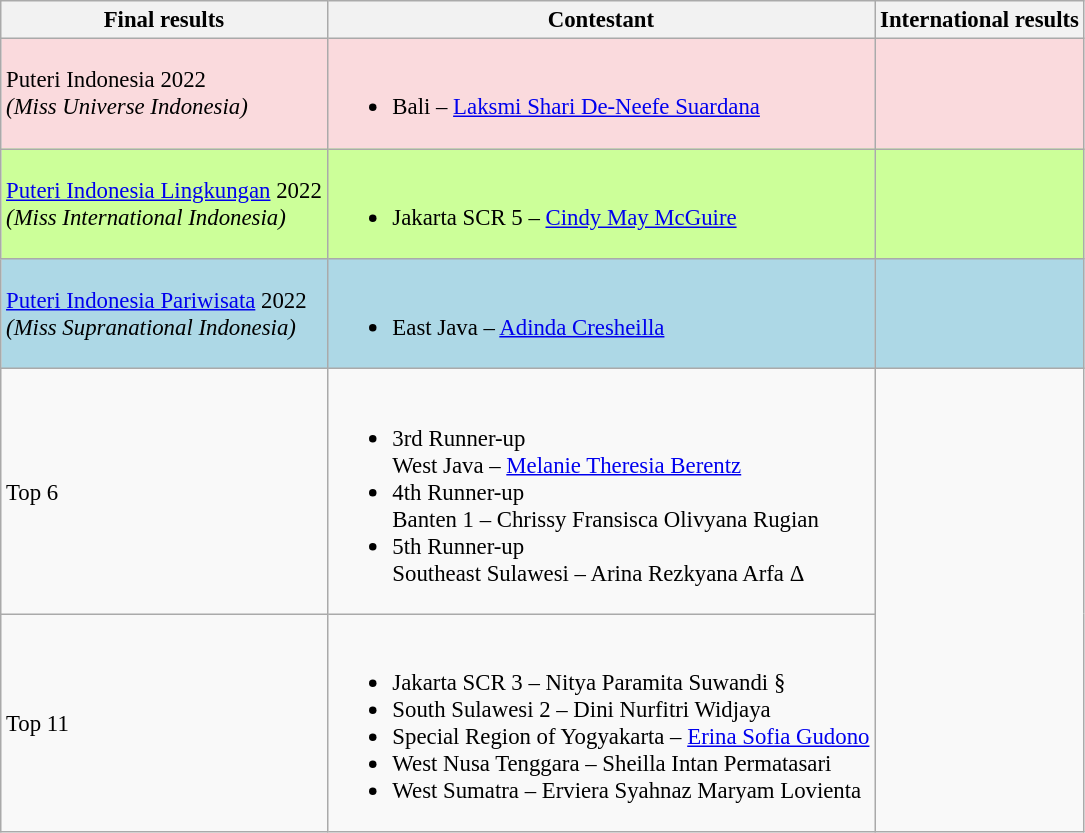<table class="wikitable" style="font-size:95%;">
<tr>
<th>Final results</th>
<th>Contestant</th>
<th>International results</th>
</tr>
<tr>
<td style="background:#fadadd;">Puteri Indonesia 2022<br><em>(Miss Universe Indonesia)</em></td>
<td style="background:#fadadd;"><br><ul><li>Bali – <a href='#'>Laksmi Shari De-Neefe Suardana</a></li></ul></td>
<td style="background:#fadadd;"></td>
</tr>
<tr>
<td style="background:#ccff99;"><a href='#'>Puteri Indonesia Lingkungan</a> 2022<br><em>(Miss International Indonesia)</em></td>
<td style="background:#ccff99;"><br><ul><li>Jakarta SCR 5 – <a href='#'>Cindy May McGuire</a></li></ul></td>
<td style="background:#ccff99;"></td>
</tr>
<tr>
<td style="background:#ADD8E6;"><a href='#'>Puteri Indonesia Pariwisata</a> 2022<br><em>(Miss Supranational Indonesia)</em></td>
<td style="background:#ADD8E6;"><br><ul><li>East Java – <a href='#'>Adinda Cresheilla</a></li></ul></td>
<td style="background:#ADD8E6;"></td>
</tr>
<tr>
<td>Top 6</td>
<td><br><ul><li>3rd Runner-up<br>West Java – <a href='#'>Melanie Theresia Berentz</a></li><li>4th Runner-up<br>Banten 1 – Chrissy Fransisca Olivyana Rugian</li><li>5th Runner-up<br>Southeast Sulawesi – Arina Rezkyana Arfa Δ</li></ul></td>
</tr>
<tr>
<td>Top 11</td>
<td><br><ul><li>Jakarta SCR 3 – Nitya Paramita Suwandi §</li><li>South Sulawesi 2 – Dini Nurfitri Widjaya</li><li>Special Region of Yogyakarta – <a href='#'>Erina Sofia Gudono</a></li><li>West Nusa Tenggara – Sheilla Intan Permatasari</li><li>West Sumatra – Erviera Syahnaz Maryam Lovienta</li></ul></td>
</tr>
</table>
